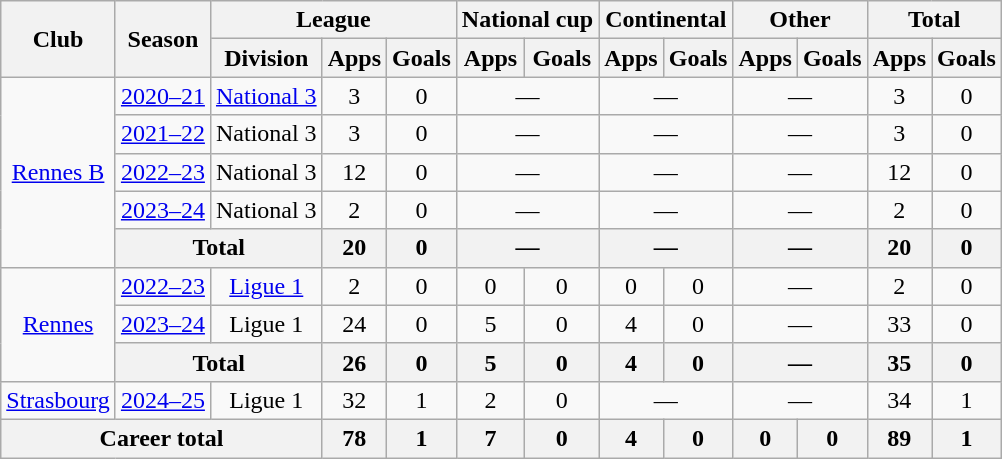<table class="wikitable" style="text-align: center">
<tr>
<th rowspan="2">Club</th>
<th rowspan="2">Season</th>
<th colspan="3">League</th>
<th colspan="2">National cup</th>
<th colspan="2">Continental</th>
<th colspan="2">Other</th>
<th colspan="2">Total</th>
</tr>
<tr>
<th>Division</th>
<th>Apps</th>
<th>Goals</th>
<th>Apps</th>
<th>Goals</th>
<th>Apps</th>
<th>Goals</th>
<th>Apps</th>
<th>Goals</th>
<th>Apps</th>
<th>Goals</th>
</tr>
<tr>
<td rowspan="5"><a href='#'>Rennes B</a></td>
<td><a href='#'>2020–21</a></td>
<td><a href='#'>National 3</a></td>
<td>3</td>
<td>0</td>
<td colspan="2">—</td>
<td colspan="2">—</td>
<td colspan="2">—</td>
<td>3</td>
<td>0</td>
</tr>
<tr>
<td><a href='#'>2021–22</a></td>
<td>National 3</td>
<td>3</td>
<td>0</td>
<td colspan="2">—</td>
<td colspan="2">—</td>
<td colspan="2">—</td>
<td>3</td>
<td>0</td>
</tr>
<tr>
<td><a href='#'>2022–23</a></td>
<td>National 3</td>
<td>12</td>
<td>0</td>
<td colspan="2">—</td>
<td colspan="2">—</td>
<td colspan="2">—</td>
<td>12</td>
<td>0</td>
</tr>
<tr>
<td><a href='#'>2023–24</a></td>
<td>National 3</td>
<td>2</td>
<td>0</td>
<td colspan="2">—</td>
<td colspan="2">—</td>
<td colspan="2">—</td>
<td>2</td>
<td>0</td>
</tr>
<tr>
<th colspan="2">Total</th>
<th>20</th>
<th>0</th>
<th colspan="2">—</th>
<th colspan="2">—</th>
<th colspan="2">—</th>
<th>20</th>
<th>0</th>
</tr>
<tr>
<td rowspan="3"><a href='#'>Rennes</a></td>
<td><a href='#'>2022–23</a></td>
<td><a href='#'>Ligue 1</a></td>
<td>2</td>
<td>0</td>
<td>0</td>
<td>0</td>
<td>0</td>
<td>0</td>
<td colspan="2">—</td>
<td>2</td>
<td>0</td>
</tr>
<tr>
<td><a href='#'>2023–24</a></td>
<td>Ligue 1</td>
<td>24</td>
<td>0</td>
<td>5</td>
<td>0</td>
<td>4</td>
<td>0</td>
<td colspan="2">—</td>
<td>33</td>
<td>0</td>
</tr>
<tr>
<th colspan="2">Total</th>
<th>26</th>
<th>0</th>
<th>5</th>
<th>0</th>
<th>4</th>
<th>0</th>
<th colspan="2">—</th>
<th>35</th>
<th>0</th>
</tr>
<tr>
<td><a href='#'>Strasbourg</a></td>
<td><a href='#'>2024–25</a></td>
<td>Ligue 1</td>
<td>32</td>
<td>1</td>
<td>2</td>
<td>0</td>
<td colspan="2">—</td>
<td colspan="2">—</td>
<td>34</td>
<td>1</td>
</tr>
<tr>
<th colspan="3">Career total</th>
<th>78</th>
<th>1</th>
<th>7</th>
<th>0</th>
<th>4</th>
<th>0</th>
<th>0</th>
<th>0</th>
<th>89</th>
<th>1</th>
</tr>
</table>
